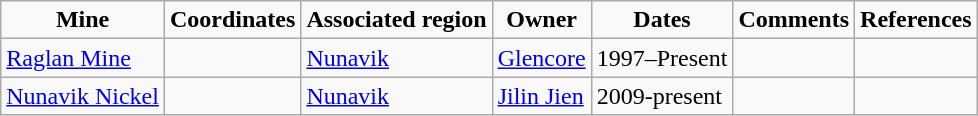<table class="sortable wikitable">
<tr align="center">
<td><strong>Mine</strong></td>
<td><strong>Coordinates</strong></td>
<td><strong>Associated region</strong></td>
<td><strong>Owner</strong></td>
<td><strong>Dates</strong></td>
<td><strong>Comments</strong></td>
<td><strong>References</strong></td>
</tr>
<tr>
<td><a href='#'>Raglan Mine</a></td>
<td></td>
<td><a href='#'>Nunavik</a></td>
<td><a href='#'>Glencore</a></td>
<td>1997–Present</td>
<td></td>
<td></td>
</tr>
<tr>
<td><a href='#'>Nunavik Nickel</a></td>
<td></td>
<td><a href='#'>Nunavik</a></td>
<td><a href='#'>Jilin Jien</a></td>
<td>2009-present</td>
<td></td>
<td></td>
</tr>
</table>
